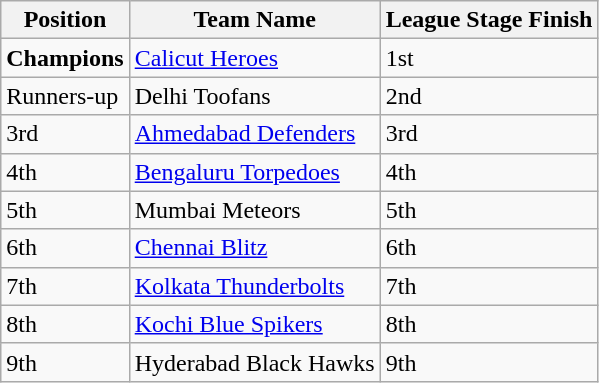<table class="wikitable">
<tr>
<th>Position</th>
<th>Team Name</th>
<th>League Stage Finish</th>
</tr>
<tr>
<td><strong>Champions</strong></td>
<td><a href='#'>Calicut Heroes</a></td>
<td>1st</td>
</tr>
<tr>
<td>Runners-up</td>
<td>Delhi Toofans</td>
<td>2nd</td>
</tr>
<tr>
<td>3rd</td>
<td><a href='#'>Ahmedabad Defenders</a></td>
<td>3rd</td>
</tr>
<tr>
<td>4th</td>
<td><a href='#'>Bengaluru Torpedoes</a></td>
<td>4th</td>
</tr>
<tr>
<td>5th</td>
<td>Mumbai Meteors</td>
<td>5th</td>
</tr>
<tr>
<td>6th</td>
<td><a href='#'>Chennai Blitz</a></td>
<td>6th</td>
</tr>
<tr>
<td>7th</td>
<td><a href='#'>Kolkata Thunderbolts</a></td>
<td>7th</td>
</tr>
<tr>
<td>8th</td>
<td><a href='#'>Kochi Blue Spikers</a></td>
<td>8th</td>
</tr>
<tr>
<td>9th</td>
<td>Hyderabad Black Hawks</td>
<td>9th</td>
</tr>
</table>
